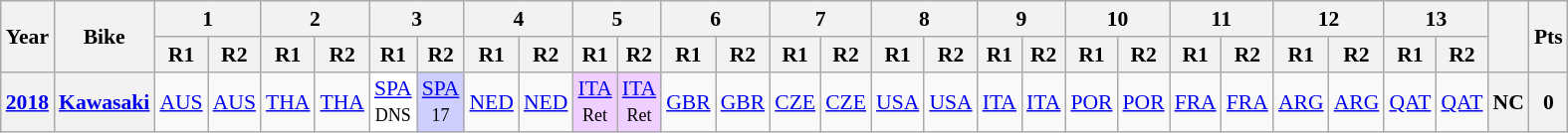<table class="wikitable" style="text-align:center; font-size:90%">
<tr>
<th valign="middle" rowspan=2>Year</th>
<th valign="middle" rowspan=2>Bike</th>
<th colspan=2>1</th>
<th colspan=2>2</th>
<th colspan=2>3</th>
<th colspan=2>4</th>
<th colspan=2>5</th>
<th colspan=2>6</th>
<th colspan=2>7</th>
<th colspan=2>8</th>
<th colspan=2>9</th>
<th colspan=2>10</th>
<th colspan=2>11</th>
<th colspan=2>12</th>
<th colspan=2>13</th>
<th rowspan=2></th>
<th rowspan=2>Pts</th>
</tr>
<tr>
<th>R1</th>
<th>R2</th>
<th>R1</th>
<th>R2</th>
<th>R1</th>
<th>R2</th>
<th>R1</th>
<th>R2</th>
<th>R1</th>
<th>R2</th>
<th>R1</th>
<th>R2</th>
<th>R1</th>
<th>R2</th>
<th>R1</th>
<th>R2</th>
<th>R1</th>
<th>R2</th>
<th>R1</th>
<th>R2</th>
<th>R1</th>
<th>R2</th>
<th>R1</th>
<th>R2</th>
<th>R1</th>
<th>R2</th>
</tr>
<tr>
<th><a href='#'>2018</a></th>
<th><a href='#'>Kawasaki</a></th>
<td><a href='#'>AUS</a></td>
<td><a href='#'>AUS</a></td>
<td><a href='#'>THA</a></td>
<td><a href='#'>THA</a></td>
<td style="background:#ffffff;"><a href='#'>SPA</a><br><small>DNS</small></td>
<td style="background:#CFCFFF;"><a href='#'>SPA</a><br><small>17</small></td>
<td><a href='#'>NED</a></td>
<td><a href='#'>NED</a></td>
<td style="background:#efcfff;"><a href='#'>ITA</a><br><small>Ret</small></td>
<td style="background:#efcfff;"><a href='#'>ITA</a><br><small>Ret</small></td>
<td><a href='#'>GBR</a></td>
<td><a href='#'>GBR</a></td>
<td><a href='#'>CZE</a></td>
<td><a href='#'>CZE</a></td>
<td><a href='#'>USA</a></td>
<td><a href='#'>USA</a></td>
<td><a href='#'>ITA</a></td>
<td><a href='#'>ITA</a></td>
<td><a href='#'>POR</a></td>
<td><a href='#'>POR</a></td>
<td><a href='#'>FRA</a></td>
<td><a href='#'>FRA</a></td>
<td><a href='#'>ARG</a></td>
<td><a href='#'>ARG</a></td>
<td><a href='#'>QAT</a></td>
<td><a href='#'>QAT</a></td>
<th>NC</th>
<th>0</th>
</tr>
</table>
